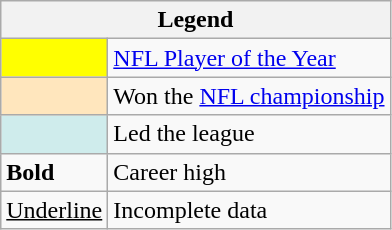<table class="wikitable">
<tr>
<th colspan="2">Legend</th>
</tr>
<tr>
<td style="background:#ffff00; width:3em;"></td>
<td><a href='#'>NFL Player of the Year</a></td>
</tr>
<tr>
<td Style="background:#ffe6bd; width:3em;"></td>
<td>Won the <a href='#'>NFL championship</a></td>
</tr>
<tr>
<td style="background:#cfecec; width:3em;"></td>
<td>Led the league</td>
</tr>
<tr>
<td style="width:3em;"><strong>Bold</strong></td>
<td>Career high</td>
</tr>
<tr>
<td style="width:3em;"><u>Underline</u></td>
<td>Incomplete data</td>
</tr>
</table>
